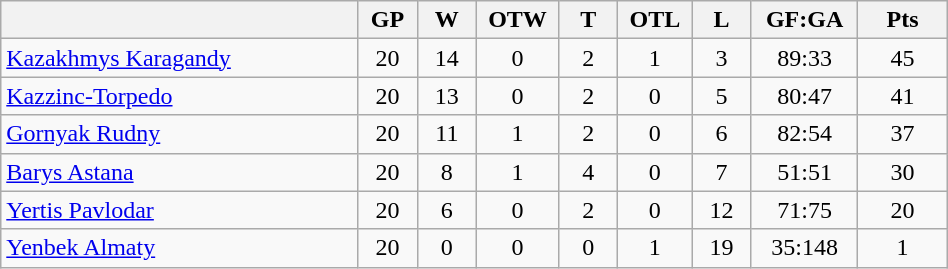<table class="wikitable" width="50%">
<tr>
<th width="30%" bgcolor="#e0e0e0"></th>
<th width="5%" bgcolor="#e0e0e0">GP</th>
<th width="5%" bgcolor="#e0e0e0">W</th>
<th width="5%" bgcolor="#e0e0e0">OTW</th>
<th width="5%" bgcolor="#e0e0e0">T</th>
<th width="5%" bgcolor="#e0e0e0">OTL</th>
<th width="5%" bgcolor="#e0e0e0">L</th>
<th width="7.5%" bgcolor="#e0e0e0">GF:GA</th>
<th width="7.5%" bgcolor="#e0e0e0">Pts</th>
</tr>
<tr align="center">
<td align="left"><a href='#'>Kazakhmys Karagandy</a></td>
<td>20</td>
<td>14</td>
<td>0</td>
<td>2</td>
<td>1</td>
<td>3</td>
<td>89:33</td>
<td>45</td>
</tr>
<tr align="center">
<td align="left"><a href='#'>Kazzinc-Torpedo</a></td>
<td>20</td>
<td>13</td>
<td>0</td>
<td>2</td>
<td>0</td>
<td>5</td>
<td>80:47</td>
<td>41</td>
</tr>
<tr align="center">
<td align="left"><a href='#'>Gornyak Rudny</a></td>
<td>20</td>
<td>11</td>
<td>1</td>
<td>2</td>
<td>0</td>
<td>6</td>
<td>82:54</td>
<td>37</td>
</tr>
<tr align="center">
<td align="left"><a href='#'>Barys Astana</a></td>
<td>20</td>
<td>8</td>
<td>1</td>
<td>4</td>
<td>0</td>
<td>7</td>
<td>51:51</td>
<td>30</td>
</tr>
<tr align="center">
<td align="left"><a href='#'>Yertis Pavlodar</a></td>
<td>20</td>
<td>6</td>
<td>0</td>
<td>2</td>
<td>0</td>
<td>12</td>
<td>71:75</td>
<td>20</td>
</tr>
<tr align="center">
<td align="left"><a href='#'>Yenbek Almaty</a></td>
<td>20</td>
<td>0</td>
<td>0</td>
<td>0</td>
<td>1</td>
<td>19</td>
<td>35:148</td>
<td>1</td>
</tr>
</table>
